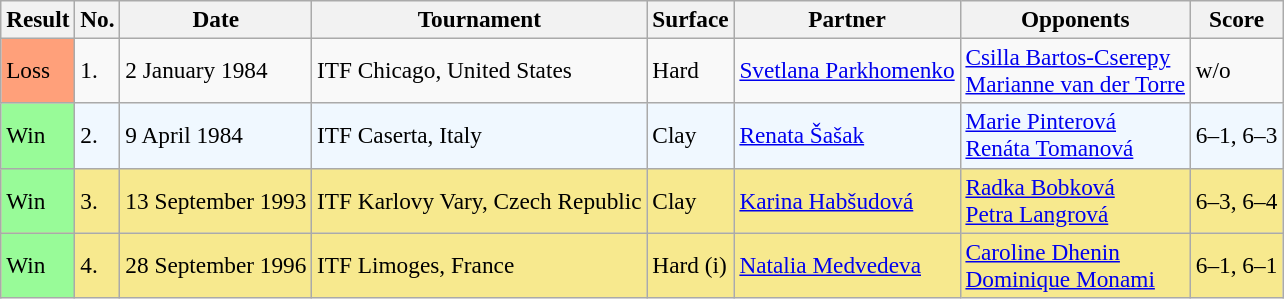<table class="wikitable" style="font-size:97%">
<tr>
<th>Result</th>
<th>No.</th>
<th>Date</th>
<th>Tournament</th>
<th>Surface</th>
<th>Partner</th>
<th>Opponents</th>
<th>Score</th>
</tr>
<tr>
<td style="background:#ffa07a;">Loss</td>
<td>1.</td>
<td>2 January 1984</td>
<td>ITF Chicago, United States</td>
<td>Hard</td>
<td> <a href='#'>Svetlana Parkhomenko</a></td>
<td> <a href='#'>Csilla Bartos-Cserepy</a> <br>  <a href='#'>Marianne van der Torre</a></td>
<td>w/o</td>
</tr>
<tr style="background:#f0f8ff;">
<td style="background:#98fb98;">Win</td>
<td>2.</td>
<td>9 April 1984</td>
<td>ITF Caserta, Italy</td>
<td>Clay</td>
<td> <a href='#'>Renata Šašak</a></td>
<td> <a href='#'>Marie Pinterová</a> <br>  <a href='#'>Renáta Tomanová</a></td>
<td>6–1, 6–3</td>
</tr>
<tr style="background:#f7e98e;">
<td style="background:#98fb98;">Win</td>
<td>3.</td>
<td>13 September 1993</td>
<td>ITF Karlovy Vary, Czech Republic</td>
<td>Clay</td>
<td> <a href='#'>Karina Habšudová</a></td>
<td> <a href='#'>Radka Bobková</a> <br>  <a href='#'>Petra Langrová</a></td>
<td>6–3, 6–4</td>
</tr>
<tr style="background:#f7e98e;">
<td style="background:#98fb98;">Win</td>
<td>4.</td>
<td>28 September 1996</td>
<td>ITF Limoges, France</td>
<td>Hard (i)</td>
<td> <a href='#'>Natalia Medvedeva</a></td>
<td> <a href='#'>Caroline Dhenin</a> <br>  <a href='#'>Dominique Monami</a></td>
<td>6–1, 6–1</td>
</tr>
</table>
